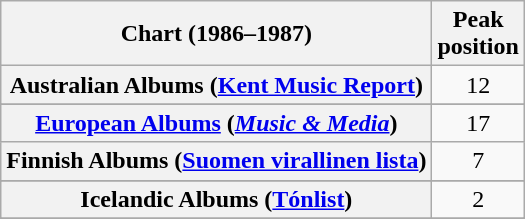<table class="wikitable sortable plainrowheaders" style="text-align:center">
<tr>
<th scope="col">Chart (1986–1987)</th>
<th scope="col">Peak<br>position</th>
</tr>
<tr>
<th scope="row">Australian Albums (<a href='#'>Kent Music Report</a>)</th>
<td>12</td>
</tr>
<tr>
</tr>
<tr>
</tr>
<tr>
<th scope="row"><a href='#'>European Albums</a> (<em><a href='#'>Music & Media</a></em>)</th>
<td>17</td>
</tr>
<tr>
<th scope="row">Finnish Albums (<a href='#'>Suomen virallinen lista</a>)</th>
<td>7</td>
</tr>
<tr>
</tr>
<tr>
<th scope="row">Icelandic Albums (<a href='#'>Tónlist</a>)</th>
<td>2</td>
</tr>
<tr>
</tr>
<tr>
</tr>
<tr>
</tr>
<tr>
</tr>
<tr>
</tr>
<tr>
</tr>
</table>
